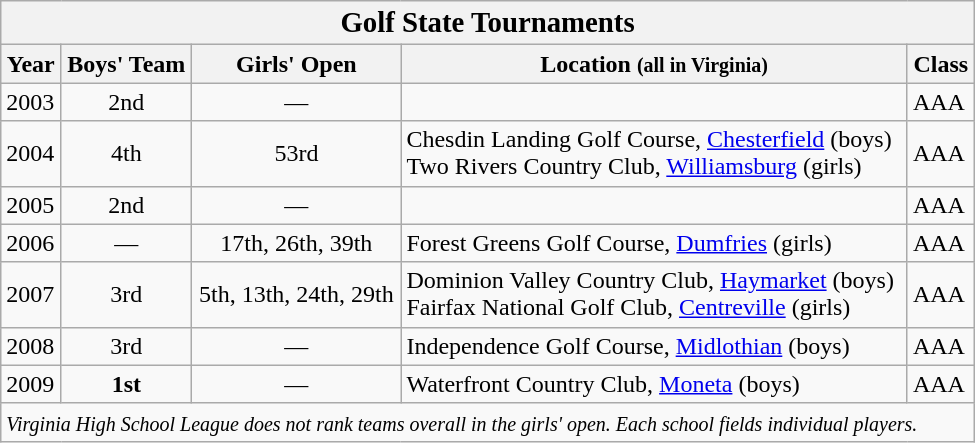<table class="wikitable collapsible collapsed" width=650px>
<tr>
<th colspan="7" style="text-align:center;"><big><strong>Golf State Tournaments</strong></big></th>
</tr>
<tr>
<th align=center><strong>Year</strong></th>
<th align=center><strong>Boys' Team</strong></th>
<th align=center><strong>Girls' Open</strong></th>
<th align=center><strong>Location</strong> <small>(all in Virginia)</small></th>
<th align=center><strong>Class</strong></th>
</tr>
<tr>
<td>2003</td>
<td align=center>2nd</td>
<td align=center>—</td>
<td></td>
<td>AAA</td>
</tr>
<tr>
<td>2004</td>
<td align=center>4th</td>
<td align=center>53rd</td>
<td>Chesdin Landing Golf Course, <a href='#'>Chesterfield</a> (boys)<br>Two Rivers Country Club, <a href='#'>Williamsburg</a> (girls)</td>
<td>AAA</td>
</tr>
<tr>
<td>2005</td>
<td align=center>2nd</td>
<td align=center>—</td>
<td></td>
<td>AAA</td>
</tr>
<tr>
<td>2006</td>
<td align=center>—</td>
<td align=center>17th, 26th, 39th</td>
<td>Forest Greens Golf Course, <a href='#'>Dumfries</a> (girls)</td>
<td>AAA</td>
</tr>
<tr>
<td>2007</td>
<td align=center>3rd</td>
<td align=center>5th, 13th, 24th, 29th</td>
<td>Dominion Valley Country Club, <a href='#'>Haymarket</a> (boys)<br>Fairfax National Golf Club, <a href='#'>Centreville</a> (girls)</td>
<td>AAA</td>
</tr>
<tr>
<td>2008</td>
<td align=center>3rd</td>
<td align=center>—</td>
<td>Independence Golf Course, <a href='#'>Midlothian</a> (boys)</td>
<td>AAA</td>
</tr>
<tr>
<td>2009</td>
<td align=center><strong>1st</strong></td>
<td align=center>—</td>
<td>Waterfront Country Club, <a href='#'>Moneta</a> (boys)</td>
<td>AAA</td>
</tr>
<tr>
<td colspan=5><small><em>Virginia High School League does not rank teams overall in the girls' open. Each school fields individual players.</em></small></td>
</tr>
</table>
